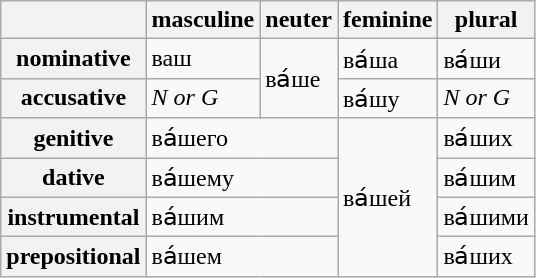<table class="wikitable"  style="display: inline-table;">
<tr>
<th></th>
<th>masculine</th>
<th>neuter</th>
<th>feminine</th>
<th>plural</th>
</tr>
<tr>
<th>nominative</th>
<td>ваш</td>
<td rowspan="2">ва́ше</td>
<td>ва́ша</td>
<td>ва́ши</td>
</tr>
<tr>
<th>accusative</th>
<td><em>N or G</em></td>
<td>ва́шу</td>
<td><em>N or G</em></td>
</tr>
<tr>
<th>genitive</th>
<td colspan="2">ва́шего</td>
<td rowspan="4">ва́шей</td>
<td>ва́ших</td>
</tr>
<tr>
<th>dative</th>
<td colspan="2">ва́шему</td>
<td>ва́шим</td>
</tr>
<tr>
<th>instrumental</th>
<td colspan="2">ва́шим</td>
<td>ва́шими</td>
</tr>
<tr>
<th>prepositional</th>
<td colspan="2">ва́шем</td>
<td>ва́ших</td>
</tr>
</table>
